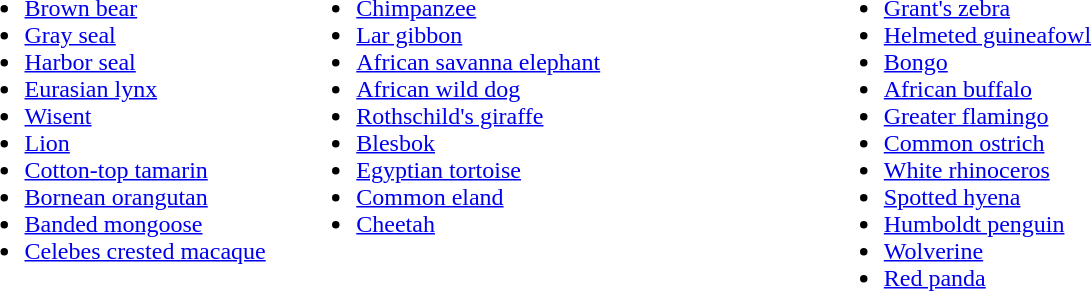<table width="70%">
<tr valign=top>
<td width="25%"><br><ul><li><a href='#'>Brown bear</a></li><li><a href='#'>Gray seal</a></li><li><a href='#'>Harbor seal</a></li><li><a href='#'>Eurasian lynx</a></li><li><a href='#'>Wisent</a></li><li><a href='#'>Lion</a></li><li><a href='#'>Cotton-top tamarin</a></li><li><a href='#'>Bornean orangutan</a></li><li><a href='#'>Banded mongoose</a></li><li><a href='#'>Celebes crested macaque</a></li></ul></td>
<td><br><ul><li><a href='#'>Chimpanzee</a></li><li><a href='#'>Lar gibbon</a></li><li><a href='#'>African savanna elephant</a></li><li><a href='#'>African wild dog</a></li><li><a href='#'>Rothschild's giraffe</a></li><li><a href='#'>Blesbok</a></li><li><a href='#'>Egyptian tortoise</a></li><li><a href='#'>Common eland</a></li><li><a href='#'>Cheetah</a></li></ul></td>
<td><br><ul><li><a href='#'>Grant's zebra</a></li><li><a href='#'>Helmeted guineafowl</a></li><li><a href='#'>Bongo</a></li><li><a href='#'>African buffalo</a></li><li><a href='#'>Greater flamingo</a></li><li><a href='#'>Common ostrich</a></li><li><a href='#'>White rhinoceros</a></li><li><a href='#'>Spotted hyena</a></li><li><a href='#'>Humboldt penguin</a></li><li><a href='#'>Wolverine</a></li><li><a href='#'>Red panda</a></li></ul></td>
</tr>
</table>
